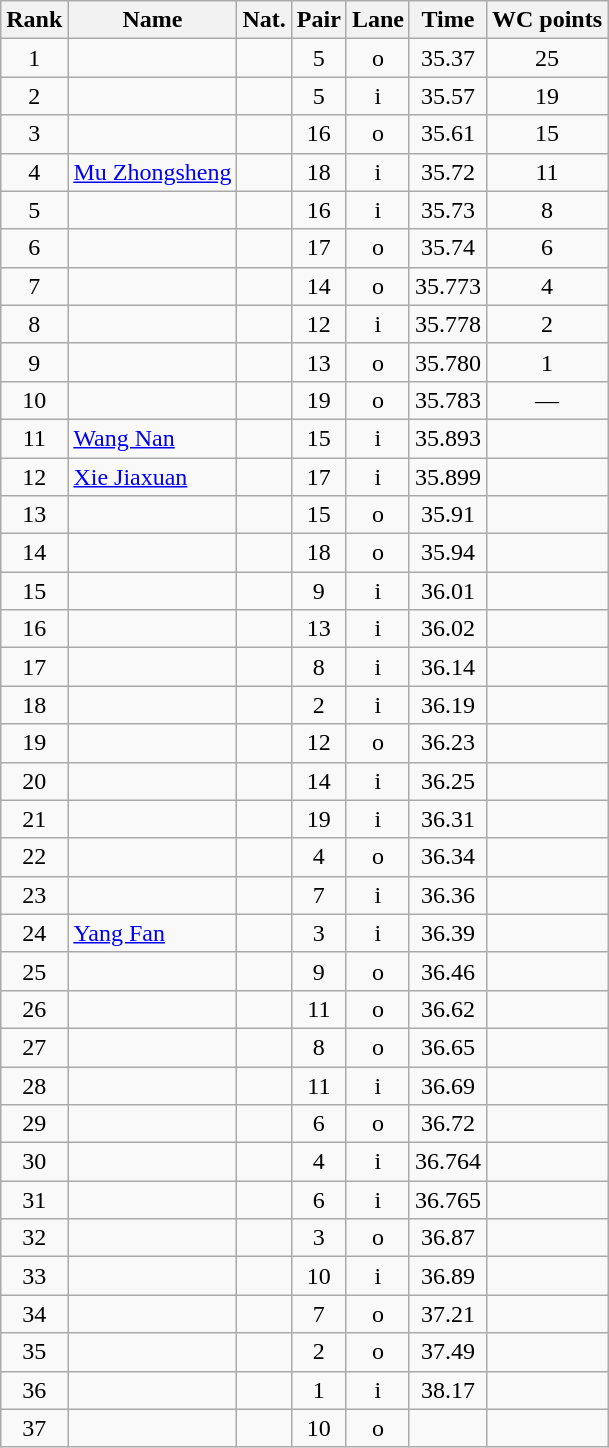<table class="wikitable sortable" style="text-align:center">
<tr>
<th>Rank</th>
<th>Name</th>
<th>Nat.</th>
<th>Pair</th>
<th>Lane</th>
<th>Time</th>
<th>WC points</th>
</tr>
<tr>
<td>1</td>
<td align=left></td>
<td></td>
<td>5</td>
<td>o</td>
<td>35.37</td>
<td>25</td>
</tr>
<tr>
<td>2</td>
<td align=left></td>
<td></td>
<td>5</td>
<td>i</td>
<td>35.57</td>
<td>19</td>
</tr>
<tr>
<td>3</td>
<td align=left></td>
<td></td>
<td>16</td>
<td>o</td>
<td>35.61</td>
<td>15</td>
</tr>
<tr>
<td>4</td>
<td align=left><a href='#'>Mu Zhongsheng</a></td>
<td></td>
<td>18</td>
<td>i</td>
<td>35.72</td>
<td>11</td>
</tr>
<tr>
<td>5</td>
<td align=left></td>
<td></td>
<td>16</td>
<td>i</td>
<td>35.73</td>
<td>8</td>
</tr>
<tr>
<td>6</td>
<td align=left></td>
<td></td>
<td>17</td>
<td>o</td>
<td>35.74</td>
<td>6</td>
</tr>
<tr>
<td>7</td>
<td align=left></td>
<td></td>
<td>14</td>
<td>o</td>
<td>35.773</td>
<td>4</td>
</tr>
<tr>
<td>8</td>
<td align=left></td>
<td></td>
<td>12</td>
<td>i</td>
<td>35.778</td>
<td>2</td>
</tr>
<tr>
<td>9</td>
<td align=left></td>
<td></td>
<td>13</td>
<td>o</td>
<td>35.780</td>
<td>1</td>
</tr>
<tr>
<td>10</td>
<td align=left></td>
<td></td>
<td>19</td>
<td>o</td>
<td>35.783</td>
<td>—</td>
</tr>
<tr>
<td>11</td>
<td align=left><a href='#'>Wang Nan</a></td>
<td></td>
<td>15</td>
<td>i</td>
<td>35.893</td>
<td></td>
</tr>
<tr>
<td>12</td>
<td align=left><a href='#'>Xie Jiaxuan</a></td>
<td></td>
<td>17</td>
<td>i</td>
<td>35.899</td>
<td></td>
</tr>
<tr>
<td>13</td>
<td align=left></td>
<td></td>
<td>15</td>
<td>o</td>
<td>35.91</td>
<td></td>
</tr>
<tr>
<td>14</td>
<td align=left></td>
<td></td>
<td>18</td>
<td>o</td>
<td>35.94</td>
<td></td>
</tr>
<tr>
<td>15</td>
<td align=left></td>
<td></td>
<td>9</td>
<td>i</td>
<td>36.01</td>
<td></td>
</tr>
<tr>
<td>16</td>
<td align=left></td>
<td></td>
<td>13</td>
<td>i</td>
<td>36.02</td>
<td></td>
</tr>
<tr>
<td>17</td>
<td align=left></td>
<td></td>
<td>8</td>
<td>i</td>
<td>36.14</td>
<td></td>
</tr>
<tr>
<td>18</td>
<td align=left></td>
<td></td>
<td>2</td>
<td>i</td>
<td>36.19</td>
<td></td>
</tr>
<tr>
<td>19</td>
<td align=left></td>
<td></td>
<td>12</td>
<td>o</td>
<td>36.23</td>
<td></td>
</tr>
<tr>
<td>20</td>
<td align=left></td>
<td></td>
<td>14</td>
<td>i</td>
<td>36.25</td>
<td></td>
</tr>
<tr>
<td>21</td>
<td align=left></td>
<td></td>
<td>19</td>
<td>i</td>
<td>36.31</td>
<td></td>
</tr>
<tr>
<td>22</td>
<td align=left></td>
<td></td>
<td>4</td>
<td>o</td>
<td>36.34</td>
<td></td>
</tr>
<tr>
<td>23</td>
<td align=left></td>
<td></td>
<td>7</td>
<td>i</td>
<td>36.36</td>
<td></td>
</tr>
<tr>
<td>24</td>
<td align=left><a href='#'>Yang Fan</a></td>
<td></td>
<td>3</td>
<td>i</td>
<td>36.39</td>
<td></td>
</tr>
<tr>
<td>25</td>
<td align=left></td>
<td></td>
<td>9</td>
<td>o</td>
<td>36.46</td>
<td></td>
</tr>
<tr>
<td>26</td>
<td align=left></td>
<td></td>
<td>11</td>
<td>o</td>
<td>36.62</td>
<td></td>
</tr>
<tr>
<td>27</td>
<td align=left></td>
<td></td>
<td>8</td>
<td>o</td>
<td>36.65</td>
<td></td>
</tr>
<tr>
<td>28</td>
<td align=left></td>
<td></td>
<td>11</td>
<td>i</td>
<td>36.69</td>
<td></td>
</tr>
<tr>
<td>29</td>
<td align=left></td>
<td></td>
<td>6</td>
<td>o</td>
<td>36.72</td>
<td></td>
</tr>
<tr>
<td>30</td>
<td align=left></td>
<td></td>
<td>4</td>
<td>i</td>
<td>36.764</td>
<td></td>
</tr>
<tr>
<td>31</td>
<td align=left></td>
<td></td>
<td>6</td>
<td>i</td>
<td>36.765</td>
<td></td>
</tr>
<tr>
<td>32</td>
<td align=left></td>
<td></td>
<td>3</td>
<td>o</td>
<td>36.87</td>
<td></td>
</tr>
<tr>
<td>33</td>
<td align=left></td>
<td></td>
<td>10</td>
<td>i</td>
<td>36.89</td>
<td></td>
</tr>
<tr>
<td>34</td>
<td align=left></td>
<td></td>
<td>7</td>
<td>o</td>
<td>37.21</td>
<td></td>
</tr>
<tr>
<td>35</td>
<td align=left></td>
<td></td>
<td>2</td>
<td>o</td>
<td>37.49</td>
<td></td>
</tr>
<tr>
<td>36</td>
<td align=left></td>
<td></td>
<td>1</td>
<td>i</td>
<td>38.17</td>
<td></td>
</tr>
<tr>
<td>37</td>
<td align=left></td>
<td></td>
<td>10</td>
<td>o</td>
<td></td>
<td></td>
</tr>
</table>
